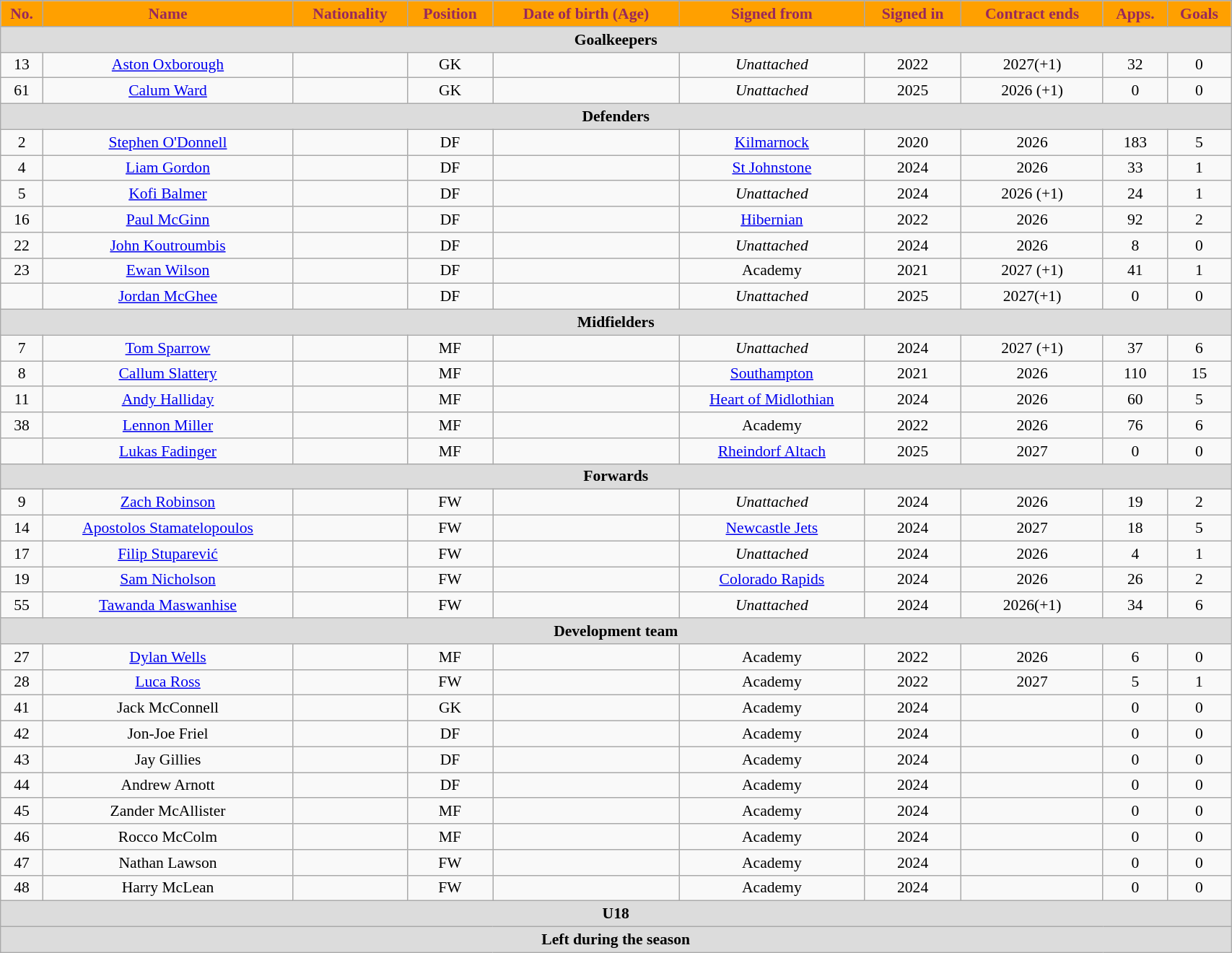<table class="wikitable"  style="text-align:center; font-size:90%; width:90%;">
<tr>
<th style="background:#ffa000; color:#98285c; text-align:center;">No.</th>
<th style="background:#ffa000; color:#98285c; text-align:center;">Name</th>
<th style="background:#ffa000; color:#98285c; text-align:center;">Nationality</th>
<th style="background:#ffa000; color:#98285c; text-align:center;">Position</th>
<th style="background:#ffa000; color:#98285c; text-align:center;">Date of birth (Age)</th>
<th style="background:#ffa000; color:#98285c; text-align:center;">Signed from</th>
<th style="background:#ffa000; color:#98285c; text-align:center;">Signed in</th>
<th style="background:#ffa000; color:#98285c; text-align:center;">Contract ends</th>
<th style="background:#ffa000; color:#98285c; text-align:center;">Apps.</th>
<th style="background:#ffa000; color:#98285c; text-align:center;">Goals</th>
</tr>
<tr>
<th colspan="11"  style="background:#dcdcdc; text-align:center;">Goalkeepers</th>
</tr>
<tr>
<td>13</td>
<td><a href='#'>Aston Oxborough</a></td>
<td></td>
<td>GK</td>
<td></td>
<td><em>Unattached</em></td>
<td>2022</td>
<td>2027(+1)</td>
<td>32</td>
<td>0</td>
</tr>
<tr>
<td>61</td>
<td><a href='#'>Calum Ward</a></td>
<td></td>
<td>GK</td>
<td></td>
<td><em>Unattached</em></td>
<td>2025</td>
<td>2026 (+1)</td>
<td>0</td>
<td>0</td>
</tr>
<tr>
<th colspan="11"  style="background:#dcdcdc; text-align:center;">Defenders</th>
</tr>
<tr>
<td>2</td>
<td><a href='#'>Stephen O'Donnell</a></td>
<td></td>
<td>DF</td>
<td></td>
<td><a href='#'>Kilmarnock</a></td>
<td>2020</td>
<td>2026</td>
<td>183</td>
<td>5</td>
</tr>
<tr>
<td>4</td>
<td><a href='#'>Liam Gordon</a></td>
<td></td>
<td>DF</td>
<td></td>
<td><a href='#'>St Johnstone</a></td>
<td>2024</td>
<td>2026</td>
<td>33</td>
<td>1</td>
</tr>
<tr>
<td>5</td>
<td><a href='#'>Kofi Balmer</a></td>
<td></td>
<td>DF</td>
<td></td>
<td><em>Unattached</em></td>
<td>2024</td>
<td>2026 (+1)</td>
<td>24</td>
<td>1</td>
</tr>
<tr>
<td>16</td>
<td><a href='#'>Paul McGinn</a></td>
<td></td>
<td>DF</td>
<td></td>
<td><a href='#'>Hibernian</a></td>
<td>2022</td>
<td>2026</td>
<td>92</td>
<td>2</td>
</tr>
<tr>
<td>22</td>
<td><a href='#'>John Koutroumbis</a></td>
<td></td>
<td>DF</td>
<td></td>
<td><em>Unattached</em></td>
<td>2024</td>
<td>2026</td>
<td>8</td>
<td>0</td>
</tr>
<tr>
<td>23</td>
<td><a href='#'>Ewan Wilson</a></td>
<td></td>
<td>DF</td>
<td></td>
<td>Academy</td>
<td>2021</td>
<td>2027 (+1)</td>
<td>41</td>
<td>1</td>
</tr>
<tr>
<td></td>
<td><a href='#'>Jordan McGhee</a></td>
<td></td>
<td>DF</td>
<td></td>
<td><em>Unattached</em></td>
<td>2025</td>
<td>2027(+1)</td>
<td>0</td>
<td>0</td>
</tr>
<tr>
<th colspan="11"  style="background:#dcdcdc; text-align:center;">Midfielders</th>
</tr>
<tr>
<td>7</td>
<td><a href='#'>Tom Sparrow</a></td>
<td></td>
<td>MF</td>
<td></td>
<td><em>Unattached</em></td>
<td>2024</td>
<td>2027 (+1)</td>
<td>37</td>
<td>6</td>
</tr>
<tr>
<td>8</td>
<td><a href='#'>Callum Slattery</a></td>
<td></td>
<td>MF</td>
<td></td>
<td><a href='#'>Southampton</a></td>
<td>2021</td>
<td>2026</td>
<td>110</td>
<td>15</td>
</tr>
<tr>
<td>11</td>
<td><a href='#'>Andy Halliday</a></td>
<td></td>
<td>MF</td>
<td></td>
<td><a href='#'>Heart of Midlothian</a></td>
<td>2024</td>
<td>2026</td>
<td>60</td>
<td>5</td>
</tr>
<tr>
<td>38</td>
<td><a href='#'>Lennon Miller</a></td>
<td></td>
<td>MF</td>
<td></td>
<td>Academy</td>
<td>2022</td>
<td>2026</td>
<td>76</td>
<td>6</td>
</tr>
<tr>
<td></td>
<td><a href='#'>Lukas Fadinger</a></td>
<td></td>
<td>MF</td>
<td></td>
<td><a href='#'>Rheindorf Altach</a></td>
<td>2025</td>
<td>2027</td>
<td>0</td>
<td>0</td>
</tr>
<tr>
<th colspan="11"  style="background:#dcdcdc; text-align:center;">Forwards</th>
</tr>
<tr>
<td>9</td>
<td><a href='#'>Zach Robinson</a></td>
<td></td>
<td>FW</td>
<td></td>
<td><em>Unattached</em></td>
<td>2024</td>
<td>2026</td>
<td>19</td>
<td>2</td>
</tr>
<tr>
<td>14</td>
<td><a href='#'>Apostolos Stamatelopoulos</a></td>
<td></td>
<td>FW</td>
<td></td>
<td><a href='#'>Newcastle Jets</a></td>
<td>2024</td>
<td>2027</td>
<td>18</td>
<td>5</td>
</tr>
<tr>
<td>17</td>
<td><a href='#'>Filip Stuparević</a></td>
<td></td>
<td>FW</td>
<td></td>
<td><em>Unattached</em></td>
<td>2024</td>
<td>2026</td>
<td>4</td>
<td>1</td>
</tr>
<tr>
<td>19</td>
<td><a href='#'>Sam Nicholson</a></td>
<td></td>
<td>FW</td>
<td></td>
<td><a href='#'>Colorado Rapids</a></td>
<td>2024</td>
<td>2026</td>
<td>26</td>
<td>2</td>
</tr>
<tr>
<td>55</td>
<td><a href='#'>Tawanda Maswanhise</a></td>
<td></td>
<td>FW</td>
<td></td>
<td><em>Unattached</em></td>
<td>2024</td>
<td>2026(+1)</td>
<td>34</td>
<td>6</td>
</tr>
<tr>
<th colspan="11"  style="background:#dcdcdc; text-align:center;">Development team</th>
</tr>
<tr>
<td>27</td>
<td><a href='#'>Dylan Wells</a></td>
<td></td>
<td>MF</td>
<td></td>
<td>Academy</td>
<td>2022</td>
<td>2026</td>
<td>6</td>
<td>0</td>
</tr>
<tr>
<td>28</td>
<td><a href='#'>Luca Ross</a></td>
<td></td>
<td>FW</td>
<td></td>
<td>Academy</td>
<td>2022</td>
<td>2027</td>
<td>5</td>
<td>1</td>
</tr>
<tr>
<td>41</td>
<td>Jack McConnell</td>
<td></td>
<td>GK</td>
<td></td>
<td>Academy</td>
<td>2024</td>
<td></td>
<td>0</td>
<td>0</td>
</tr>
<tr>
<td>42</td>
<td>Jon-Joe Friel</td>
<td></td>
<td>DF</td>
<td></td>
<td>Academy</td>
<td>2024</td>
<td></td>
<td>0</td>
<td>0</td>
</tr>
<tr>
<td>43</td>
<td>Jay Gillies</td>
<td></td>
<td>DF</td>
<td></td>
<td>Academy</td>
<td>2024</td>
<td></td>
<td>0</td>
<td>0</td>
</tr>
<tr>
<td>44</td>
<td>Andrew Arnott</td>
<td></td>
<td>DF</td>
<td></td>
<td>Academy</td>
<td>2024</td>
<td></td>
<td>0</td>
<td>0</td>
</tr>
<tr>
<td>45</td>
<td>Zander McAllister</td>
<td></td>
<td>MF</td>
<td></td>
<td>Academy</td>
<td>2024</td>
<td></td>
<td>0</td>
<td>0</td>
</tr>
<tr>
<td>46</td>
<td>Rocco McColm</td>
<td></td>
<td>MF</td>
<td></td>
<td>Academy</td>
<td>2024</td>
<td></td>
<td>0</td>
<td>0</td>
</tr>
<tr>
<td>47</td>
<td>Nathan Lawson</td>
<td></td>
<td>FW</td>
<td></td>
<td>Academy</td>
<td>2024</td>
<td></td>
<td>0</td>
<td>0</td>
</tr>
<tr>
<td>48</td>
<td>Harry McLean</td>
<td></td>
<td>FW</td>
<td></td>
<td>Academy</td>
<td>2024</td>
<td></td>
<td>0</td>
<td>0</td>
</tr>
<tr>
<th colspan="11"  style="background:#dcdcdc; text-align:center;">U18</th>
</tr>
<tr>
<th colspan="11"  style="background:#dcdcdc; text-align:center;">Left during the season</th>
</tr>
</table>
